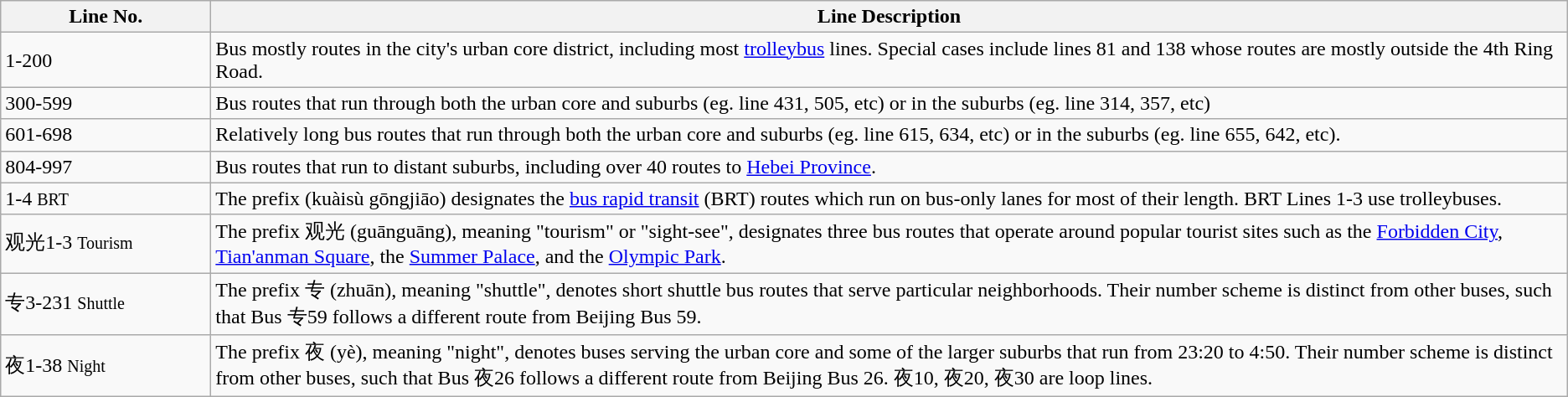<table class="wikitable">
<tr>
<th style= "width:160px">Line No.</th>
<th>Line Description</th>
</tr>
<tr>
<td style="font-size:100%">1-200</td>
<td>Bus mostly routes in the city's urban core district, including most <a href='#'>trolleybus</a> lines. Special cases include lines 81 and 138 whose routes are mostly outside the 4th Ring Road.</td>
</tr>
<tr>
<td style="font-size:100%">300-599</td>
<td>Bus routes that run through both the urban core and suburbs (eg. line 431, 505, etc) or in the suburbs (eg. line 314, 357, etc)</td>
</tr>
<tr>
<td style="font-size:100%">601-698</td>
<td>Relatively long bus routes that run through both the urban core and suburbs (eg. line 615, 634, etc) or in the suburbs (eg. line 655, 642, etc).</td>
</tr>
<tr>
<td style="font-size:100%">804-997</td>
<td>Bus routes that run to distant suburbs, including over 40 routes to <a href='#'>Hebei Province</a>.</td>
</tr>
<tr>
<td style="font-size:100%">1-4 <small>BRT</small></td>
<td>The prefix  (kuàisù gōngjiāo) designates the <a href='#'>bus rapid transit</a> (BRT) routes which run on bus-only lanes for most of their length. BRT Lines 1-3 use trolleybuses.</td>
</tr>
<tr>
<td style="font-size:100%">观光1-3 <small>Tourism</small></td>
<td>The prefix 观光 (guānguāng), meaning "tourism" or "sight-see", designates three bus routes that operate around popular tourist sites such as the <a href='#'>Forbidden City</a>, <a href='#'>Tian'anman Square</a>, the <a href='#'>Summer Palace</a>, and the <a href='#'>Olympic Park</a>.</td>
</tr>
<tr>
<td style="font-size:100%">专3-231 <small>Shuttle</small></td>
<td>The prefix 专 (zhuān), meaning "shuttle", denotes short shuttle bus routes that serve particular neighborhoods. Their number scheme is distinct from other buses, such that Bus 专59 follows a different route from Beijing Bus 59.</td>
</tr>
<tr>
<td style="font-size:100%">夜1-38 <small>Night</small></td>
<td>The prefix 夜 (yè), meaning "night", denotes buses serving the urban core and some of the larger suburbs that run from 23:20 to 4:50. Their number scheme is distinct from other buses, such that Bus 夜26 follows a different route from Beijing Bus 26. 夜10, 夜20, 夜30 are loop lines.</td>
</tr>
</table>
